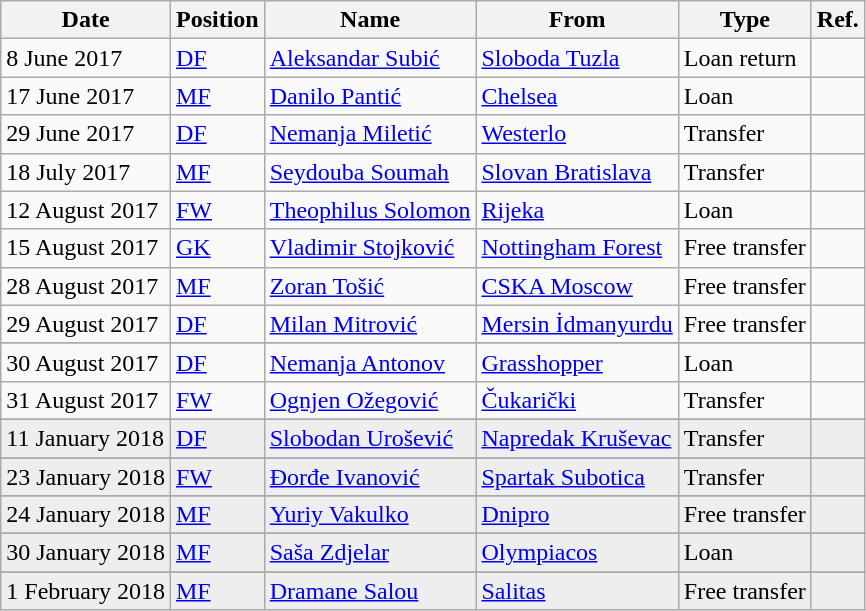<table class="wikitable">
<tr>
<th>Date</th>
<th>Position</th>
<th>Name</th>
<th>From</th>
<th>Type</th>
<th>Ref.</th>
</tr>
<tr>
<td>8 June 2017</td>
<td><a href='#'>DF</a></td>
<td> <a href='#'>Aleksandar Subić</a></td>
<td> <a href='#'>Sloboda Tuzla</a></td>
<td>Loan return</td>
<td></td>
</tr>
<tr>
<td>17 June 2017</td>
<td><a href='#'>MF</a></td>
<td> <a href='#'>Danilo Pantić</a></td>
<td> <a href='#'>Chelsea</a></td>
<td>Loan</td>
<td></td>
</tr>
<tr>
<td>29 June 2017</td>
<td><a href='#'>DF</a></td>
<td> <a href='#'>Nemanja Miletić</a></td>
<td> <a href='#'>Westerlo</a></td>
<td>Transfer</td>
<td></td>
</tr>
<tr>
<td>18 July 2017</td>
<td><a href='#'>MF</a></td>
<td> <a href='#'>Seydouba Soumah</a></td>
<td> <a href='#'>Slovan Bratislava</a></td>
<td>Transfer</td>
<td></td>
</tr>
<tr>
<td>12 August 2017</td>
<td><a href='#'>FW</a></td>
<td> <a href='#'>Theophilus Solomon</a></td>
<td> <a href='#'>Rijeka</a></td>
<td>Loan</td>
<td></td>
</tr>
<tr>
<td>15 August 2017</td>
<td><a href='#'>GK</a></td>
<td> <a href='#'>Vladimir Stojković</a></td>
<td> <a href='#'>Nottingham Forest</a></td>
<td>Free transfer</td>
<td></td>
</tr>
<tr>
<td>28 August 2017</td>
<td><a href='#'>MF</a></td>
<td> <a href='#'>Zoran Tošić</a></td>
<td> <a href='#'>CSKA Moscow</a></td>
<td>Free transfer</td>
<td></td>
</tr>
<tr>
<td>29 August 2017</td>
<td><a href='#'>DF</a></td>
<td> <a href='#'>Milan Mitrović</a></td>
<td> <a href='#'>Mersin İdmanyurdu</a></td>
<td>Free transfer</td>
<td></td>
</tr>
<tr>
</tr>
<tr>
<td>30 August 2017</td>
<td><a href='#'>DF</a></td>
<td> <a href='#'>Nemanja Antonov</a></td>
<td> <a href='#'>Grasshopper</a></td>
<td>Loan</td>
<td></td>
</tr>
<tr>
<td>31 August 2017</td>
<td><a href='#'>FW</a></td>
<td> <a href='#'>Ognjen Ožegović</a></td>
<td> <a href='#'>Čukarički</a></td>
<td>Transfer</td>
<td></td>
</tr>
<tr>
</tr>
<tr bgcolor=#EEEEEE>
<td>11 January 2018</td>
<td><a href='#'>DF</a></td>
<td> <a href='#'>Slobodan Urošević</a></td>
<td> <a href='#'>Napredak Kruševac</a></td>
<td>Transfer</td>
<td></td>
</tr>
<tr>
</tr>
<tr bgcolor=#EEEEEE>
<td>23 January 2018</td>
<td><a href='#'>FW</a></td>
<td> <a href='#'>Đorđe Ivanović</a></td>
<td> <a href='#'>Spartak Subotica</a></td>
<td>Transfer</td>
<td></td>
</tr>
<tr>
</tr>
<tr bgcolor=#EEEEEE>
<td>24 January 2018</td>
<td><a href='#'>MF</a></td>
<td> <a href='#'>Yuriy Vakulko</a></td>
<td> <a href='#'>Dnipro</a></td>
<td>Free transfer</td>
<td></td>
</tr>
<tr>
</tr>
<tr bgcolor=#EEEEEE>
<td>30 January 2018</td>
<td><a href='#'>MF</a></td>
<td> <a href='#'>Saša Zdjelar</a></td>
<td> <a href='#'>Olympiacos</a></td>
<td>Loan</td>
<td></td>
</tr>
<tr>
</tr>
<tr bgcolor=#EEEEEE>
<td>1 February 2018</td>
<td><a href='#'>MF</a></td>
<td> <a href='#'>Dramane Salou</a></td>
<td> <a href='#'>Salitas</a></td>
<td>Free transfer</td>
<td></td>
</tr>
</table>
